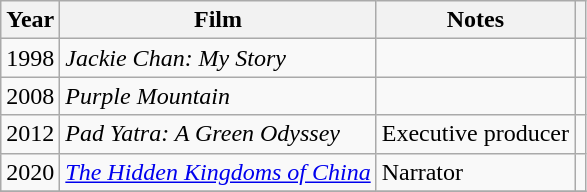<table class="wikitable plainrowheaders sortable">
<tr>
<th scope="col">Year</th>
<th scope="col">Film</th>
<th scope="col" class="unsortable">Notes</th>
<th scope="col" class="unsortable"></th>
</tr>
<tr>
<td>1998</td>
<td><em>Jackie Chan: My Story</em></td>
<td></td>
<td></td>
</tr>
<tr>
<td>2008</td>
<td><em>Purple Mountain</em></td>
<td></td>
<td style="text-align:center;"></td>
</tr>
<tr>
<td>2012</td>
<td><em>Pad Yatra: A Green Odyssey</em></td>
<td>Executive producer</td>
<td style="text-align:center;"></td>
</tr>
<tr>
<td>2020</td>
<td><em><a href='#'>The Hidden Kingdoms of China</a></em></td>
<td>Narrator</td>
<td style="text-align:center;"></td>
</tr>
<tr>
</tr>
</table>
